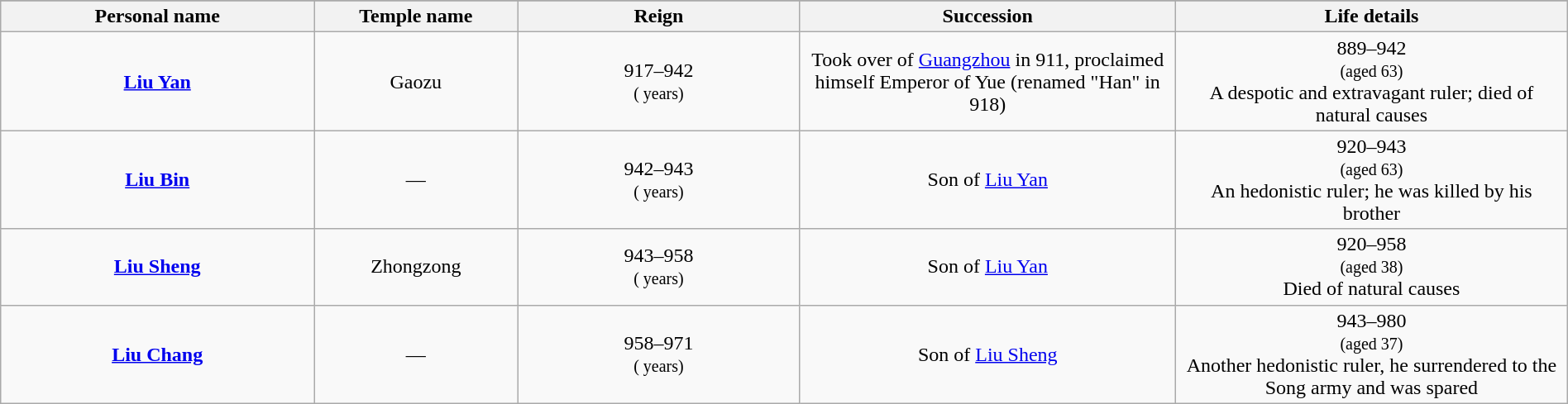<table class="wikitable plainrowheaders" style="text-align:center; width:100%;">
<tr>
</tr>
<tr>
<th scope="col" width="20%">Personal name</th>
<th scope="col" width="13%">Temple name</th>
<th scope="col" width="18%">Reign</th>
<th scope="col" width="24%">Succession</th>
<th scope="col" width="25%">Life details</th>
</tr>
<tr>
<td><strong><a href='#'>Liu Yan</a></strong><br></td>
<td>Gaozu<br></td>
<td>917–942<br><small>( years)</small></td>
<td>Took over of <a href='#'>Guangzhou</a> in 911, proclaimed himself Emperor of Yue (renamed "Han" in 918)</td>
<td>889–942<br><small>(aged 63)</small><br>A despotic and extravagant ruler; died of natural causes</td>
</tr>
<tr>
<td><strong><a href='#'>Liu Bin</a></strong><br></td>
<td>—</td>
<td>942–943<br><small>( years)</small></td>
<td>Son of <a href='#'>Liu Yan</a></td>
<td>920–943<br><small>(aged 63)</small><br>An hedonistic ruler; he was killed by his brother</td>
</tr>
<tr>
<td><strong><a href='#'>Liu Sheng</a></strong><br></td>
<td>Zhongzong<br></td>
<td>943–958<br><small>( years)</small></td>
<td>Son of <a href='#'>Liu Yan</a></td>
<td>920–958<br><small>(aged 38)</small><br>Died of natural causes</td>
</tr>
<tr>
<td><strong><a href='#'>Liu Chang</a></strong><br></td>
<td>—</td>
<td>958–971<br><small>( years)</small></td>
<td>Son of <a href='#'>Liu Sheng</a></td>
<td>943–980<br><small>(aged 37)</small><br>Another hedonistic ruler, he surrendered to the Song army and was spared</td>
</tr>
</table>
